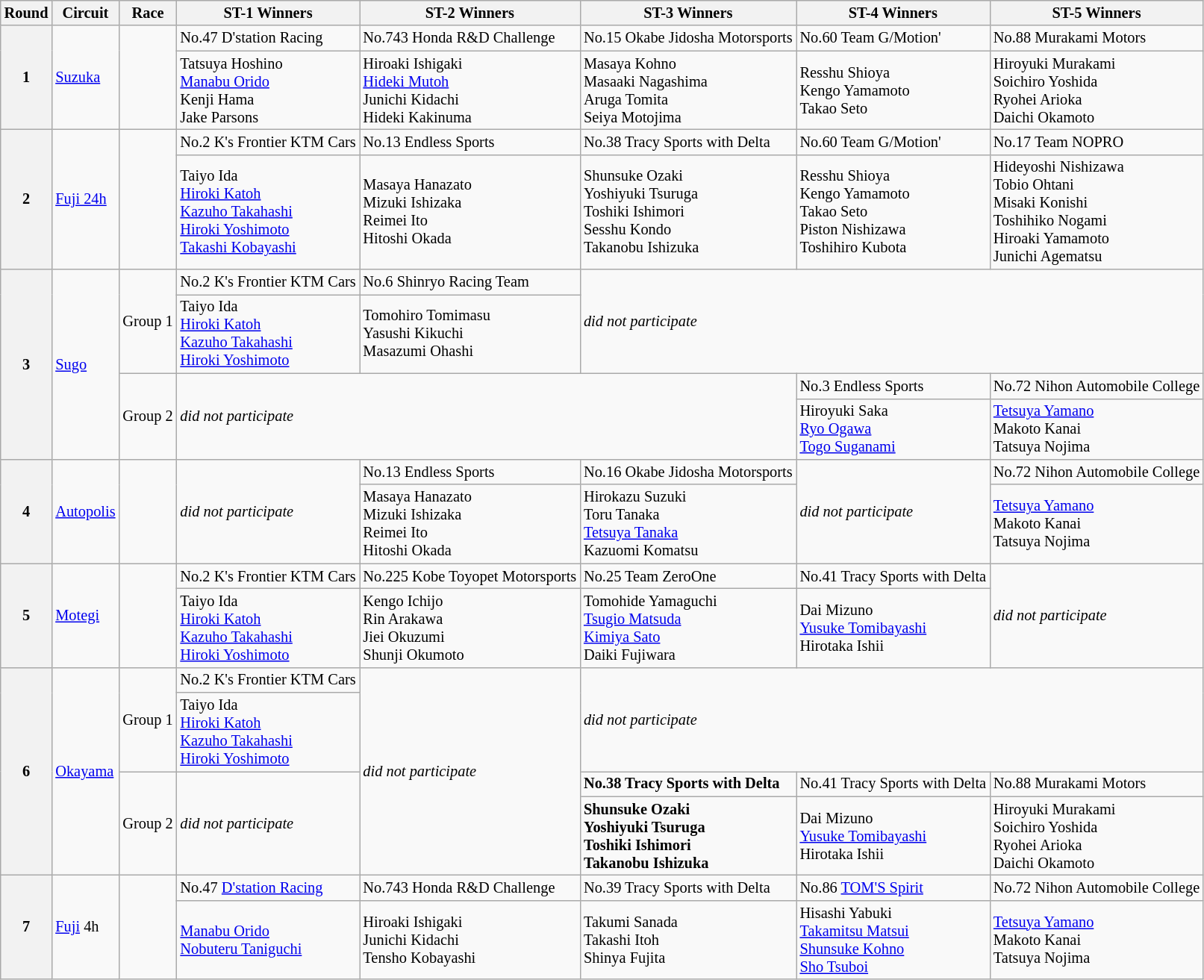<table class="wikitable" style="font-size: 85%">
<tr>
<th>Round</th>
<th>Circuit</th>
<th>Race</th>
<th>ST-1 Winners</th>
<th>ST-2 Winners</th>
<th>ST-3 Winners</th>
<th>ST-4 Winners</th>
<th>ST-5 Winners</th>
</tr>
<tr>
<th rowspan="2">1</th>
<td rowspan="2"><a href='#'>Suzuka</a></td>
<td rowspan="2"></td>
<td>No.47 D'station Racing</td>
<td>No.743 Honda R&D Challenge</td>
<td>No.15 Okabe Jidosha Motorsports</td>
<td>No.60 Team G/Motion'</td>
<td>No.88 Murakami Motors</td>
</tr>
<tr>
<td> Tatsuya Hoshino<br> <a href='#'>Manabu Orido</a><br> Kenji Hama<br> Jake Parsons</td>
<td> Hiroaki Ishigaki<br> <a href='#'>Hideki Mutoh</a><br> Junichi Kidachi<br> Hideki Kakinuma</td>
<td> Masaya Kohno<br> Masaaki Nagashima<br> Aruga Tomita<br> Seiya Motojima</td>
<td> Resshu Shioya<br> Kengo Yamamoto<br> Takao Seto</td>
<td> Hiroyuki Murakami<br> Soichiro Yoshida<br> Ryohei Arioka<br> Daichi Okamoto</td>
</tr>
<tr>
<th rowspan="2">2</th>
<td rowspan="2"><a href='#'>Fuji 24h</a></td>
<td rowspan="2"></td>
<td>No.2 K's Frontier KTM Cars</td>
<td>No.13 Endless Sports</td>
<td>No.38 Tracy Sports with Delta</td>
<td>No.60 Team G/Motion'</td>
<td>No.17 Team NOPRO</td>
</tr>
<tr>
<td> Taiyo Ida<br> <a href='#'>Hiroki Katoh</a><br> <a href='#'>Kazuho Takahashi</a><br> <a href='#'>Hiroki Yoshimoto</a><br> <a href='#'>Takashi Kobayashi</a></td>
<td> Masaya Hanazato<br> Mizuki Ishizaka<br> Reimei Ito<br> Hitoshi Okada</td>
<td> Shunsuke Ozaki<br> Yoshiyuki Tsuruga<br> Toshiki Ishimori<br> Sesshu Kondo<br> Takanobu Ishizuka</td>
<td> Resshu Shioya<br> Kengo Yamamoto<br> Takao Seto<br> Piston Nishizawa<br> Toshihiro Kubota</td>
<td> Hideyoshi Nishizawa<br> Tobio Ohtani<br> Misaki Konishi<br> Toshihiko Nogami<br> Hiroaki Yamamoto<br> Junichi Agematsu</td>
</tr>
<tr>
<th rowspan="4">3</th>
<td rowspan="4"><a href='#'>Sugo</a></td>
<td rowspan="2">Group 1</td>
<td>No.2 K's Frontier KTM Cars</td>
<td>No.6 Shinryo Racing Team</td>
<td colspan="3" rowspan="2"><em>did not participate</em></td>
</tr>
<tr>
<td> Taiyo Ida<br> <a href='#'>Hiroki Katoh</a><br> <a href='#'>Kazuho Takahashi</a><br> <a href='#'>Hiroki Yoshimoto</a></td>
<td> Tomohiro Tomimasu<br> Yasushi Kikuchi<br> Masazumi Ohashi</td>
</tr>
<tr>
<td rowspan="2">Group 2</td>
<td colspan="3" rowspan="2"><em>did not participate</em></td>
<td>No.3 Endless Sports</td>
<td>No.72 Nihon Automobile College</td>
</tr>
<tr>
<td> Hiroyuki Saka<br> <a href='#'>Ryo Ogawa</a><br> <a href='#'>Togo Suganami</a></td>
<td> <a href='#'>Tetsuya Yamano</a><br> Makoto Kanai<br> Tatsuya Nojima</td>
</tr>
<tr>
<th rowspan="2">4</th>
<td rowspan="2"><a href='#'>Autopolis</a></td>
<td rowspan="2"></td>
<td rowspan="2"><em>did not participate</em></td>
<td>No.13 Endless Sports</td>
<td>No.16 Okabe Jidosha Motorsports</td>
<td rowspan="2"><em>did not participate</em></td>
<td>No.72 Nihon Automobile College</td>
</tr>
<tr>
<td> Masaya Hanazato<br> Mizuki Ishizaka<br> Reimei Ito<br> Hitoshi Okada</td>
<td> Hirokazu Suzuki<br> Toru Tanaka<br> <a href='#'>Tetsuya Tanaka</a><br> Kazuomi Komatsu</td>
<td> <a href='#'>Tetsuya Yamano</a><br> Makoto Kanai<br> Tatsuya Nojima</td>
</tr>
<tr>
<th rowspan="2">5</th>
<td rowspan="2"><a href='#'>Motegi</a></td>
<td rowspan="2"></td>
<td>No.2 K's Frontier KTM Cars</td>
<td>No.225 Kobe Toyopet Motorsports</td>
<td>No.25 Team ZeroOne</td>
<td>No.41 Tracy Sports with Delta</td>
<td rowspan="2"><em>did not participate</em></td>
</tr>
<tr>
<td> Taiyo Ida<br> <a href='#'>Hiroki Katoh</a><br> <a href='#'>Kazuho Takahashi</a><br> <a href='#'>Hiroki Yoshimoto</a></td>
<td> Kengo Ichijo<br> Rin Arakawa<br> Jiei Okuzumi<br> Shunji Okumoto</td>
<td> Tomohide Yamaguchi<br> <a href='#'>Tsugio Matsuda</a><br> <a href='#'>Kimiya Sato</a><br> Daiki Fujiwara</td>
<td> Dai Mizuno<br> <a href='#'>Yusuke Tomibayashi</a><br> Hirotaka Ishii</td>
</tr>
<tr>
<th rowspan="4">6</th>
<td rowspan="4"><a href='#'>Okayama</a></td>
<td rowspan="2">Group 1</td>
<td>No.2 K's Frontier KTM Cars</td>
<td rowspan="4"><em>did not participate</em></td>
<td colspan="3" rowspan="2"><em>did not participate</em></td>
</tr>
<tr>
<td> Taiyo Ida<br> <a href='#'>Hiroki Katoh</a><br> <a href='#'>Kazuho Takahashi</a><br> <a href='#'>Hiroki Yoshimoto</a></td>
</tr>
<tr>
<td rowspan="2">Group 2</td>
<td rowspan="2"><em>did not participate</em></td>
<td><strong>No.38 Tracy Sports with Delta</strong></td>
<td>No.41 Tracy Sports with Delta</td>
<td>No.88 Murakami Motors</td>
</tr>
<tr>
<td><strong> Shunsuke Ozaki<br> Yoshiyuki Tsuruga<br> Toshiki Ishimori<br> Takanobu Ishizuka</strong></td>
<td> Dai Mizuno<br> <a href='#'>Yusuke Tomibayashi</a><br> Hirotaka Ishii</td>
<td> Hiroyuki Murakami<br> Soichiro Yoshida<br> Ryohei Arioka<br> Daichi Okamoto</td>
</tr>
<tr>
<th rowspan="2">7</th>
<td rowspan="2"><a href='#'>Fuji</a> 4h</td>
<td rowspan="2"></td>
<td>No.47 <a href='#'>D'station Racing</a></td>
<td>No.743 Honda R&D Challenge</td>
<td>No.39 Tracy Sports with Delta</td>
<td>No.86 <a href='#'>TOM'S Spirit</a></td>
<td>No.72 Nihon Automobile College</td>
</tr>
<tr>
<td> <a href='#'>Manabu Orido</a><br> <a href='#'>Nobuteru Taniguchi</a></td>
<td> Hiroaki Ishigaki<br> Junichi Kidachi<br> Tensho Kobayashi</td>
<td> Takumi Sanada<br> Takashi Itoh<br> Shinya Fujita</td>
<td> Hisashi Yabuki<br> <a href='#'>Takamitsu Matsui</a><br> <a href='#'>Shunsuke Kohno</a><br> <a href='#'>Sho Tsuboi</a></td>
<td> <a href='#'>Tetsuya Yamano</a><br> Makoto Kanai<br> Tatsuya Nojima</td>
</tr>
</table>
